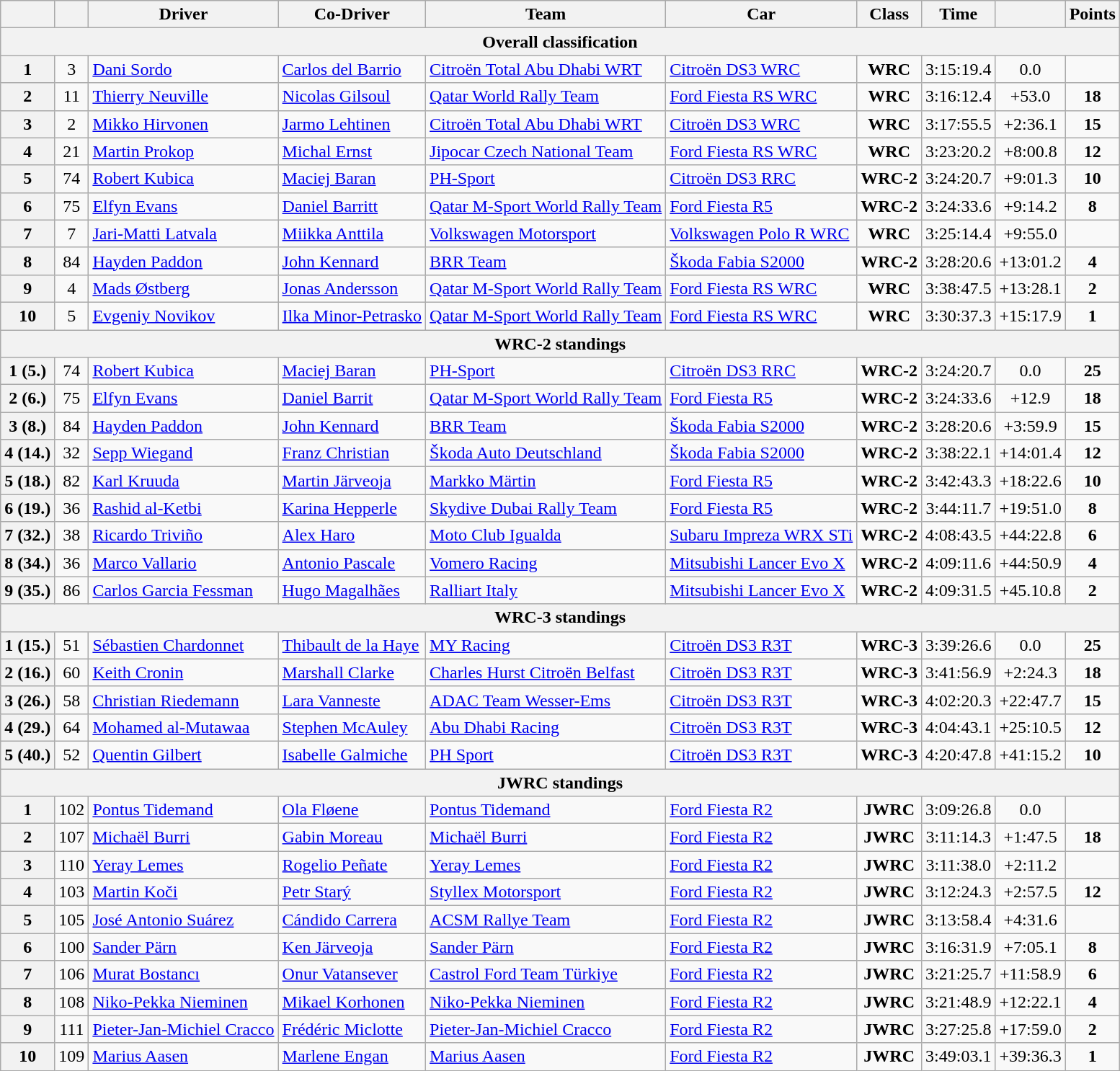<table class="wikitable">
<tr>
<th></th>
<th></th>
<th>Driver</th>
<th>Co-Driver</th>
<th>Team</th>
<th>Car</th>
<th>Class</th>
<th>Time</th>
<th></th>
<th>Points</th>
</tr>
<tr>
<th colspan="10">Overall classification</th>
</tr>
<tr>
<th>1</th>
<td align="center">3</td>
<td> <a href='#'>Dani Sordo</a></td>
<td> <a href='#'>Carlos del Barrio</a></td>
<td> <a href='#'>Citroën Total Abu Dhabi WRT</a></td>
<td><a href='#'>Citroën DS3 WRC</a></td>
<td align="center"><strong><span>WRC</span></strong></td>
<td align="center">3:15:19.4</td>
<td align="center">0.0</td>
<td align="center"><strong></strong></td>
</tr>
<tr>
<th>2</th>
<td align="center">11</td>
<td> <a href='#'>Thierry Neuville</a></td>
<td> <a href='#'>Nicolas Gilsoul</a></td>
<td> <a href='#'>Qatar World Rally Team</a></td>
<td><a href='#'>Ford Fiesta RS WRC</a></td>
<td align="center"><strong><span>WRC</span></strong></td>
<td align="center">3:16:12.4</td>
<td align="center">+53.0</td>
<td align="center"><strong>18</strong></td>
</tr>
<tr>
<th>3</th>
<td align="center">2</td>
<td> <a href='#'>Mikko Hirvonen</a></td>
<td> <a href='#'>Jarmo Lehtinen</a></td>
<td> <a href='#'>Citroën Total Abu Dhabi WRT</a></td>
<td><a href='#'>Citroën DS3 WRC</a></td>
<td align="center"><strong><span>WRC</span></strong></td>
<td align="center">3:17:55.5</td>
<td align="center">+2:36.1</td>
<td align="center"><strong>15</strong></td>
</tr>
<tr>
<th>4</th>
<td align="center">21</td>
<td> <a href='#'>Martin Prokop</a></td>
<td> <a href='#'>Michal Ernst</a></td>
<td> <a href='#'>Jipocar Czech National Team</a></td>
<td><a href='#'>Ford Fiesta RS WRC</a></td>
<td align="center"><strong><span>WRC</span></strong></td>
<td align="center">3:23:20.2</td>
<td align="center">+8:00.8</td>
<td align="center"><strong>12</strong></td>
</tr>
<tr>
<th>5</th>
<td align="center">74</td>
<td> <a href='#'>Robert Kubica</a></td>
<td> <a href='#'>Maciej Baran</a></td>
<td> <a href='#'>PH-Sport</a></td>
<td><a href='#'>Citroën DS3 RRC</a></td>
<td align="center"><strong><span>WRC-2</span></strong></td>
<td align="center">3:24:20.7</td>
<td align="center">+9:01.3</td>
<td align="center"><strong>10</strong></td>
</tr>
<tr>
<th>6</th>
<td align="center">75</td>
<td> <a href='#'>Elfyn Evans</a></td>
<td> <a href='#'>Daniel Barritt</a></td>
<td> <a href='#'>Qatar M-Sport World Rally Team</a></td>
<td><a href='#'>Ford Fiesta R5</a></td>
<td align="center"><strong><span>WRC-2</span></strong></td>
<td align="center">3:24:33.6</td>
<td align="center">+9:14.2</td>
<td align="center"><strong>8</strong></td>
</tr>
<tr>
<th>7</th>
<td align="center">7</td>
<td> <a href='#'>Jari-Matti Latvala</a></td>
<td> <a href='#'>Miikka Anttila</a></td>
<td> <a href='#'>Volkswagen Motorsport</a></td>
<td><a href='#'>Volkswagen Polo R WRC</a></td>
<td align="center"><strong><span>WRC</span></strong></td>
<td align="center">3:25:14.4</td>
<td align="center">+9:55.0</td>
<td align="center"><strong></strong></td>
</tr>
<tr>
<th>8</th>
<td align="center">84</td>
<td> <a href='#'>Hayden Paddon</a></td>
<td> <a href='#'>John Kennard</a></td>
<td> <a href='#'>BRR Team</a></td>
<td><a href='#'>Škoda Fabia S2000</a></td>
<td align="center"><strong><span>WRC-2</span></strong></td>
<td align="center">3:28:20.6</td>
<td align="center">+13:01.2</td>
<td align="center"><strong>4</strong></td>
</tr>
<tr>
<th>9</th>
<td align="center">4</td>
<td> <a href='#'>Mads Østberg</a></td>
<td> <a href='#'>Jonas Andersson</a></td>
<td> <a href='#'>Qatar M-Sport World Rally Team</a></td>
<td><a href='#'>Ford Fiesta RS WRC</a></td>
<td align="center"><strong><span>WRC</span></strong></td>
<td align="center">3:38:47.5</td>
<td align="center">+13:28.1</td>
<td align="center"><strong>2</strong></td>
</tr>
<tr>
<th>10</th>
<td align="center">5</td>
<td> <a href='#'>Evgeniy Novikov</a></td>
<td> <a href='#'>Ilka Minor-Petrasko</a></td>
<td> <a href='#'>Qatar M-Sport World Rally Team</a></td>
<td><a href='#'>Ford Fiesta RS WRC</a></td>
<td align="center"><strong><span>WRC</span></strong></td>
<td align="center">3:30:37.3</td>
<td align="center">+15:17.9</td>
<td align="center"><strong>1</strong></td>
</tr>
<tr>
<th colspan="10">WRC-2 standings</th>
</tr>
<tr>
<th>1 (5.)</th>
<td align="center">74</td>
<td> <a href='#'>Robert Kubica</a></td>
<td> <a href='#'>Maciej Baran</a></td>
<td> <a href='#'>PH-Sport</a></td>
<td><a href='#'>Citroën DS3 RRC</a></td>
<td align="center"><strong><span>WRC-2</span></strong></td>
<td align="center">3:24:20.7</td>
<td align="center">0.0</td>
<td align="center"><strong>25</strong></td>
</tr>
<tr>
<th>2 (6.)</th>
<td align="center">75</td>
<td> <a href='#'>Elfyn Evans</a></td>
<td> <a href='#'>Daniel Barrit</a></td>
<td> <a href='#'>Qatar M-Sport World Rally Team</a></td>
<td><a href='#'>Ford Fiesta R5</a></td>
<td align="center"><strong><span>WRC-2</span></strong></td>
<td align="center">3:24:33.6</td>
<td align="center">+12.9</td>
<td align="center"><strong>18</strong></td>
</tr>
<tr>
<th>3 (8.)</th>
<td align="center">84</td>
<td> <a href='#'>Hayden Paddon</a></td>
<td> <a href='#'>John Kennard</a></td>
<td> <a href='#'>BRR Team</a></td>
<td><a href='#'>Škoda Fabia S2000</a></td>
<td align="center"><strong><span>WRC-2</span></strong></td>
<td align="center">3:28:20.6</td>
<td align="center">+3:59.9</td>
<td align="center"><strong>15</strong></td>
</tr>
<tr>
<th>4 (14.)</th>
<td align="center">32</td>
<td> <a href='#'>Sepp Wiegand</a></td>
<td> <a href='#'>Franz Christian</a></td>
<td> <a href='#'>Škoda Auto Deutschland</a></td>
<td><a href='#'>Škoda Fabia S2000</a></td>
<td align="center"><strong><span>WRC-2</span></strong></td>
<td align="center">3:38:22.1</td>
<td align="center">+14:01.4</td>
<td align="center"><strong>12</strong></td>
</tr>
<tr>
<th>5 (18.)</th>
<td align="center">82</td>
<td> <a href='#'>Karl Kruuda</a></td>
<td> <a href='#'>Martin Järveoja</a></td>
<td> <a href='#'>Markko Märtin</a></td>
<td><a href='#'>Ford Fiesta R5</a></td>
<td align="center"><strong><span>WRC-2</span></strong></td>
<td align="center">3:42:43.3</td>
<td align="center">+18:22.6</td>
<td align="center"><strong>10</strong></td>
</tr>
<tr>
<th>6 (19.)</th>
<td align="center">36</td>
<td> <a href='#'>Rashid al-Ketbi</a></td>
<td> <a href='#'>Karina Hepperle</a></td>
<td> <a href='#'>Skydive Dubai Rally Team</a></td>
<td><a href='#'>Ford Fiesta R5</a></td>
<td align="center"><strong><span>WRC-2</span></strong></td>
<td align="center">3:44:11.7</td>
<td align="center">+19:51.0</td>
<td align="center"><strong>8</strong></td>
</tr>
<tr>
<th>7 (32.)</th>
<td align="center">38</td>
<td> <a href='#'>Ricardo Triviño</a></td>
<td> <a href='#'>Alex Haro</a></td>
<td> <a href='#'>Moto Club Igualda</a></td>
<td><a href='#'>Subaru Impreza WRX STi</a></td>
<td align="center"><strong><span>WRC-2</span></strong></td>
<td align="center">4:08:43.5</td>
<td align="center">+44:22.8</td>
<td align="center"><strong>6</strong></td>
</tr>
<tr>
<th>8 (34.)</th>
<td align="center">36</td>
<td> <a href='#'>Marco Vallario</a></td>
<td> <a href='#'>Antonio Pascale</a></td>
<td> <a href='#'>Vomero Racing</a></td>
<td><a href='#'>Mitsubishi Lancer Evo X</a></td>
<td align="center"><strong><span>WRC-2</span></strong></td>
<td align="center">4:09:11.6</td>
<td align="center">+44:50.9</td>
<td align="center"><strong>4</strong></td>
</tr>
<tr>
<th>9 (35.)</th>
<td align="center">86</td>
<td> <a href='#'>Carlos Garcia Fessman</a></td>
<td> <a href='#'>Hugo Magalhães</a></td>
<td> <a href='#'>Ralliart Italy</a></td>
<td><a href='#'>Mitsubishi Lancer Evo X</a></td>
<td align="center"><strong><span>WRC-2</span></strong></td>
<td align="center">4:09:31.5</td>
<td align="center">+45.10.8</td>
<td align="center"><strong>2</strong></td>
</tr>
<tr>
<th colspan="10">WRC-3 standings</th>
</tr>
<tr>
<th>1 (15.)</th>
<td align="center">51</td>
<td> <a href='#'>Sébastien Chardonnet</a></td>
<td> <a href='#'>Thibault de la Haye</a></td>
<td> <a href='#'>MY Racing</a></td>
<td><a href='#'>Citroën DS3 R3T</a></td>
<td align="center"><strong><span>WRC-3</span></strong></td>
<td align="center">3:39:26.6</td>
<td align="center">0.0</td>
<td align="center"><strong>25</strong></td>
</tr>
<tr>
<th>2 (16.)</th>
<td align="center">60</td>
<td> <a href='#'>Keith Cronin</a></td>
<td> <a href='#'>Marshall Clarke</a></td>
<td> <a href='#'>Charles Hurst Citroën Belfast</a></td>
<td><a href='#'>Citroën DS3 R3T</a></td>
<td align="center"><strong><span>WRC-3</span></strong></td>
<td align="center">3:41:56.9</td>
<td align="center">+2:24.3</td>
<td align="center"><strong>18</strong></td>
</tr>
<tr>
<th>3 (26.)</th>
<td align="center">58</td>
<td> <a href='#'>Christian Riedemann</a></td>
<td> <a href='#'>Lara Vanneste</a></td>
<td> <a href='#'>ADAC Team Wesser-Ems</a></td>
<td><a href='#'>Citroën DS3 R3T</a></td>
<td align="center"><strong><span>WRC-3</span></strong></td>
<td align="center">4:02:20.3</td>
<td align="center">+22:47.7</td>
<td align="center"><strong>15</strong></td>
</tr>
<tr>
<th>4 (29.)</th>
<td align="center">64</td>
<td> <a href='#'>Mohamed al-Mutawaa</a></td>
<td> <a href='#'>Stephen McAuley</a></td>
<td> <a href='#'>Abu Dhabi Racing</a></td>
<td><a href='#'>Citroën DS3 R3T</a></td>
<td align="center"><strong><span>WRC-3</span></strong></td>
<td align="center">4:04:43.1</td>
<td align="center">+25:10.5</td>
<td align="center"><strong>12</strong></td>
</tr>
<tr>
<th>5 (40.)</th>
<td align="center">52</td>
<td> <a href='#'>Quentin Gilbert</a></td>
<td> <a href='#'>Isabelle Galmiche</a></td>
<td> <a href='#'>PH Sport</a></td>
<td><a href='#'>Citroën DS3 R3T</a></td>
<td align="center"><strong><span>WRC-3</span></strong></td>
<td align="center">4:20:47.8</td>
<td align="center">+41:15.2</td>
<td align="center"><strong>10</strong></td>
</tr>
<tr>
<th colspan="10">JWRC standings</th>
</tr>
<tr>
<th>1</th>
<td align="center">102</td>
<td> <a href='#'>Pontus Tidemand</a></td>
<td> <a href='#'>Ola Fløene</a></td>
<td> <a href='#'>Pontus Tidemand</a></td>
<td><a href='#'>Ford Fiesta R2</a></td>
<td align="center"><strong><span>JWRC</span></strong></td>
<td align="center">3:09:26.8</td>
<td align="center">0.0</td>
<td align="center"><strong></strong></td>
</tr>
<tr>
<th>2</th>
<td align="center">107</td>
<td> <a href='#'>Michaël Burri</a></td>
<td> <a href='#'>Gabin Moreau</a></td>
<td> <a href='#'>Michaël Burri</a></td>
<td><a href='#'>Ford Fiesta R2</a></td>
<td align="center"><strong><span>JWRC</span></strong></td>
<td align="center">3:11:14.3</td>
<td align="center">+1:47.5</td>
<td align="center"><strong>18</strong></td>
</tr>
<tr>
<th>3</th>
<td align="center">110</td>
<td> <a href='#'>Yeray Lemes</a></td>
<td> <a href='#'>Rogelio Peñate</a></td>
<td> <a href='#'>Yeray Lemes</a></td>
<td><a href='#'>Ford Fiesta R2</a></td>
<td align="center"><strong><span>JWRC</span></strong></td>
<td align="center">3:11:38.0</td>
<td align="center">+2:11.2</td>
<td align="center"><strong></strong></td>
</tr>
<tr>
<th>4</th>
<td align="center">103</td>
<td> <a href='#'>Martin Koči</a></td>
<td> <a href='#'>Petr Starý</a></td>
<td> <a href='#'>Styllex Motorsport</a></td>
<td><a href='#'>Ford Fiesta R2</a></td>
<td align="center"><strong><span>JWRC</span></strong></td>
<td align="center">3:12:24.3</td>
<td align="center">+2:57.5</td>
<td align="center"><strong>12</strong></td>
</tr>
<tr>
<th>5</th>
<td align="center">105</td>
<td> <a href='#'>José Antonio Suárez</a></td>
<td> <a href='#'>Cándido Carrera</a></td>
<td> <a href='#'>ACSM Rallye Team</a></td>
<td><a href='#'>Ford Fiesta R2</a></td>
<td align="center"><strong><span>JWRC</span></strong></td>
<td align="center">3:13:58.4</td>
<td align="center">+4:31.6</td>
<td align="center"><strong></strong></td>
</tr>
<tr>
<th>6</th>
<td align="center">100</td>
<td> <a href='#'>Sander Pärn</a></td>
<td> <a href='#'>Ken Järveoja</a></td>
<td> <a href='#'>Sander Pärn</a></td>
<td><a href='#'>Ford Fiesta R2</a></td>
<td align="center"><strong><span>JWRC</span></strong></td>
<td align="center">3:16:31.9</td>
<td align="center">+7:05.1</td>
<td align="center"><strong>8</strong></td>
</tr>
<tr>
<th>7</th>
<td align="center">106</td>
<td> <a href='#'>Murat Bostancı</a></td>
<td> <a href='#'>Onur Vatansever</a></td>
<td> <a href='#'>Castrol Ford Team Türkiye</a></td>
<td><a href='#'>Ford Fiesta R2</a></td>
<td align="center"><strong><span>JWRC</span></strong></td>
<td align="center">3:21:25.7</td>
<td align="center">+11:58.9</td>
<td align="center"><strong>6</strong></td>
</tr>
<tr>
<th>8</th>
<td align="center">108</td>
<td> <a href='#'>Niko-Pekka Nieminen</a></td>
<td> <a href='#'>Mikael Korhonen</a></td>
<td> <a href='#'>Niko-Pekka Nieminen</a></td>
<td><a href='#'>Ford Fiesta R2</a></td>
<td align="center"><strong><span>JWRC</span></strong></td>
<td align="center">3:21:48.9</td>
<td align="center">+12:22.1</td>
<td align="center"><strong>4</strong></td>
</tr>
<tr>
<th>9</th>
<td align="center">111</td>
<td> <a href='#'>Pieter-Jan-Michiel Cracco</a></td>
<td> <a href='#'>Frédéric Miclotte</a></td>
<td> <a href='#'>Pieter-Jan-Michiel Cracco</a></td>
<td><a href='#'>Ford Fiesta R2</a></td>
<td align="center"><strong><span>JWRC</span></strong></td>
<td align="center">3:27:25.8</td>
<td align="center">+17:59.0</td>
<td align="center"><strong>2</strong></td>
</tr>
<tr>
<th>10</th>
<td align="center">109</td>
<td> <a href='#'>Marius Aasen</a></td>
<td> <a href='#'>Marlene Engan</a></td>
<td> <a href='#'>Marius Aasen</a></td>
<td><a href='#'>Ford Fiesta R2</a></td>
<td align="center"><strong><span>JWRC</span></strong></td>
<td align="center">3:49:03.1</td>
<td align="center">+39:36.3</td>
<td align="center"><strong>1</strong></td>
</tr>
</table>
